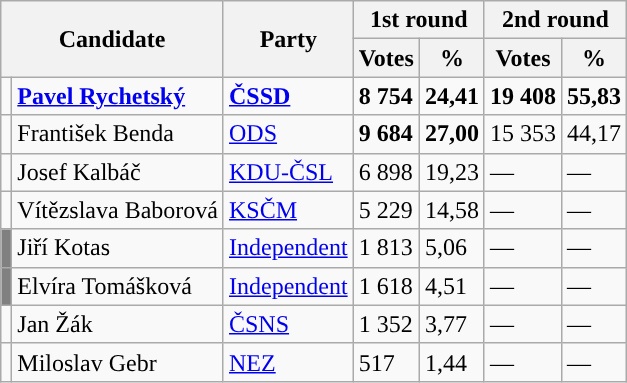<table class="wikitable sortable">
<tr>
<th colspan="2" rowspan="2">Candidate</th>
<th rowspan="2">Party</th>
<th colspan="2">1st round</th>
<th colspan="2">2nd round</th>
</tr>
<tr>
<th>Votes</th>
<th>%</th>
<th>Votes</th>
<th>%</th>
</tr>
<tr>
<td style="background-color:"></td>
<td><strong><a href='#'>Pavel Rychetský</a></strong></td>
<td><a href='#'><strong>ČSSD</strong></a></td>
<td><strong>8 754</strong></td>
<td><strong>24,41</strong></td>
<td><strong>19 408</strong></td>
<td><strong>55,83</strong></td>
</tr>
<tr>
<td style="background-color:"></td>
<td>František Benda</td>
<td><a href='#'>ODS</a></td>
<td><strong>9 684</strong></td>
<td><strong>27,00</strong></td>
<td>15 353</td>
<td>44,17</td>
</tr>
<tr>
<td style="background-color:"></td>
<td>Josef Kalbáč</td>
<td><a href='#'>KDU-ČSL</a></td>
<td>6 898</td>
<td>19,23</td>
<td>—</td>
<td>—</td>
</tr>
<tr>
<td style="background-color:"></td>
<td>Vítězslava Baborová</td>
<td><a href='#'>KSČM</a></td>
<td>5 229</td>
<td>14,58</td>
<td>—</td>
<td>—</td>
</tr>
<tr>
<td style="background-color:gray;"></td>
<td>Jiří Kotas</td>
<td><a href='#'>Independent</a></td>
<td>1 813</td>
<td>5,06</td>
<td>—</td>
<td>—</td>
</tr>
<tr>
<td style="background-color:gray;"></td>
<td>Elvíra Tomášková</td>
<td><a href='#'>Independent</a></td>
<td>1 618</td>
<td>4,51</td>
<td>—</td>
<td>—</td>
</tr>
<tr>
<td style="background-color:"></td>
<td>Jan Žák</td>
<td><a href='#'>ČSNS</a></td>
<td>1 352</td>
<td>3,77</td>
<td>—</td>
<td>—</td>
</tr>
<tr>
<td style="background-color:"></td>
<td>Miloslav Gebr</td>
<td><a href='#'>NEZ</a></td>
<td>517</td>
<td>1,44</td>
<td>—</td>
<td>—</td>
</tr>
</table>
